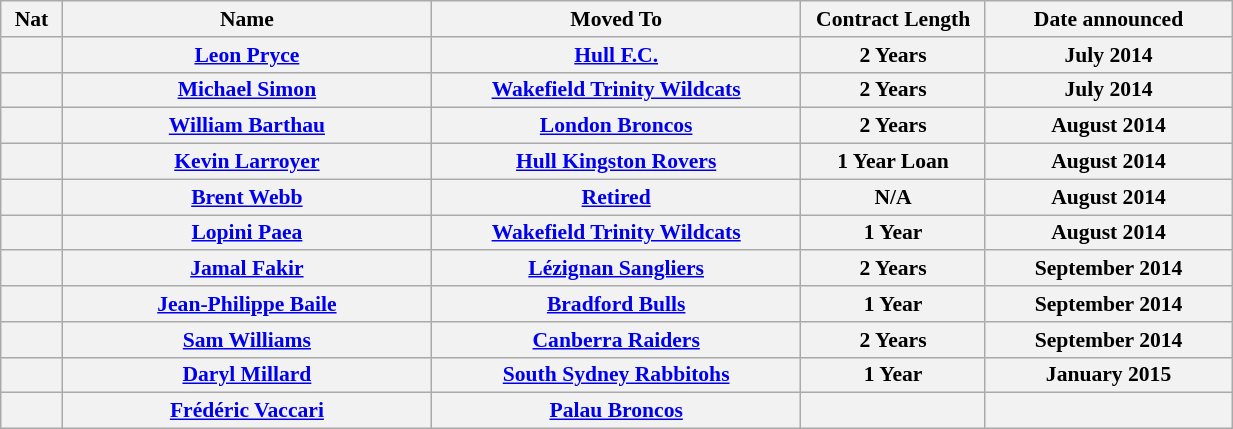<table class="wikitable"  style="width:65%; font-size:90%;">
<tr style="background:#fff;">
<th width=5%>Nat</th>
<th width=30%>Name</th>
<th width=30%>Moved To</th>
<th width=15%>Contract Length</th>
<th width=30%>Date announced</th>
</tr>
<tr style="background:#fff;">
<th width=5%></th>
<th width=30%><a href='#'>Leon Pryce</a></th>
<th width=30%><a href='#'>Hull F.C.</a></th>
<th width=15%>2 Years</th>
<th width=30%>July 2014</th>
</tr>
<tr style="background:#fff;">
<th width=5%></th>
<th width=30%><a href='#'>Michael Simon</a></th>
<th width=30%><a href='#'>Wakefield Trinity Wildcats</a></th>
<th width=15%>2 Years</th>
<th width=30%>July 2014</th>
</tr>
<tr style="background:#fff;">
<th width=5%></th>
<th width=30%><a href='#'>William Barthau</a></th>
<th width=30%><a href='#'>London Broncos</a></th>
<th width=15%>2 Years</th>
<th width=30%>August 2014</th>
</tr>
<tr style="background:#fff;">
<th width=5%></th>
<th width=30%><a href='#'>Kevin Larroyer</a></th>
<th width=30%><a href='#'>Hull Kingston Rovers</a></th>
<th width=15%>1 Year Loan</th>
<th width=30%>August 2014</th>
</tr>
<tr style="background:#fff;">
<th width=5%></th>
<th width=30%><a href='#'>Brent Webb</a></th>
<th width=30%><a href='#'>Retired</a></th>
<th width=15%>N/A</th>
<th width=30%>August 2014</th>
</tr>
<tr style="background:#fff;">
<th width=5%></th>
<th width=30%><a href='#'>Lopini Paea</a></th>
<th width=30%><a href='#'>Wakefield Trinity Wildcats</a></th>
<th width=15%>1 Year</th>
<th width=30%>August 2014</th>
</tr>
<tr style="background:#fff;">
<th width=5%></th>
<th width=30%><a href='#'>Jamal Fakir</a></th>
<th width=30%><a href='#'>Lézignan Sangliers</a></th>
<th width=15%>2 Years</th>
<th width=30%>September 2014</th>
</tr>
<tr style="background:#fff;">
<th width=5%></th>
<th width=30%><a href='#'>Jean-Philippe Baile</a></th>
<th width=30%><a href='#'>Bradford Bulls</a></th>
<th width=15%>1 Year</th>
<th width=30%>September 2014</th>
</tr>
<tr style="background:#fff;">
<th width=5%></th>
<th width=30%><a href='#'>Sam Williams</a></th>
<th width=30%><a href='#'>Canberra Raiders</a></th>
<th width=15%>2 Years</th>
<th width=30%>September 2014</th>
</tr>
<tr style="background:#fff;">
<th width=5%></th>
<th width=30%><a href='#'>Daryl Millard</a></th>
<th width=30%><a href='#'>South Sydney Rabbitohs</a></th>
<th width=15%>1 Year</th>
<th width=30%>January 2015</th>
</tr>
<tr style="background:#fff;">
<th width=5%></th>
<th width=30%><a href='#'>Frédéric Vaccari</a></th>
<th width=30%><a href='#'>Palau Broncos</a></th>
<th width=15%></th>
<th width=30%></th>
</tr>
</table>
